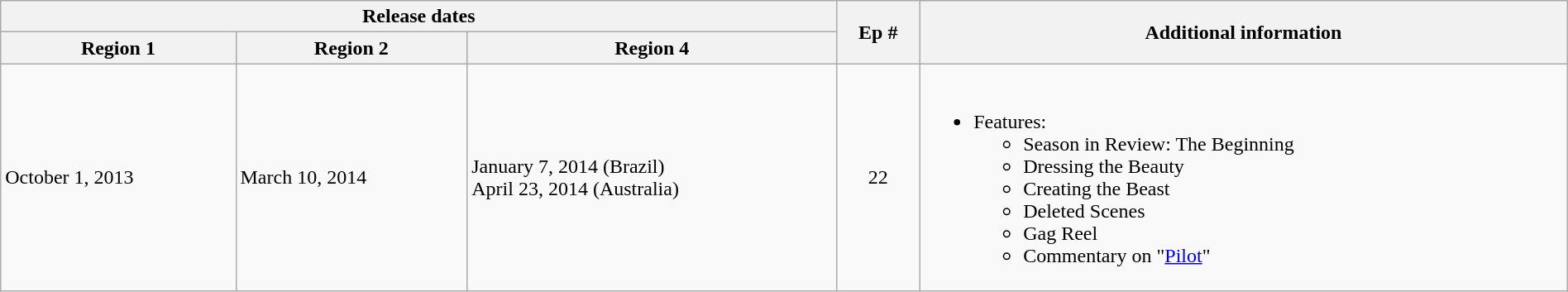<table class="wikitable" style="width:100%;">
<tr>
<th colspan="3">Release dates</th>
<th rowspan="2">Ep #</th>
<th rowspan="2">Additional information</th>
</tr>
<tr>
<th>Region 1</th>
<th>Region 2</th>
<th>Region 4</th>
</tr>
<tr>
<td>October 1, 2013</td>
<td>March 10, 2014</td>
<td>January 7, 2014 (Brazil)<br>April 23, 2014 (Australia)</td>
<td style="text-align:center;">22</td>
<td><br><ul><li>Features:<ul><li>Season in Review: The Beginning</li><li>Dressing the Beauty</li><li>Creating the Beast</li><li>Deleted Scenes</li><li>Gag Reel</li><li>Commentary on "<a href='#'>Pilot</a>"</li></ul></li></ul></td>
</tr>
</table>
